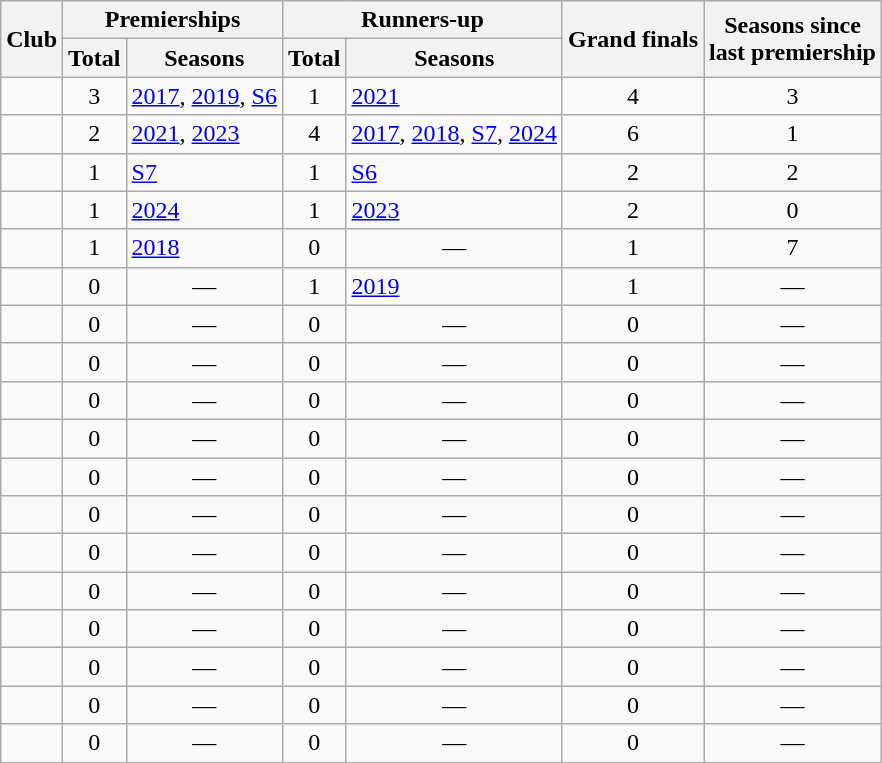<table class="wikitable sortable" style=text-align:center>
<tr>
<th rowspan=2>Club</th>
<th colspan=2>Premierships</th>
<th colspan=2>Runners-up</th>
<th rowspan=2>Grand finals</th>
<th rowspan=2>Seasons since<br>last premiership</th>
</tr>
<tr>
<th>Total</th>
<th class=unsortable>Seasons</th>
<th>Total</th>
<th class=unsortable>Seasons</th>
</tr>
<tr>
<td align=left></td>
<td>3</td>
<td align=left><a href='#'>2017</a>, <a href='#'>2019</a>, <a href='#'>S6</a></td>
<td>1</td>
<td align=left><a href='#'>2021</a></td>
<td>4</td>
<td>3</td>
</tr>
<tr>
<td align=left></td>
<td>2</td>
<td align=left><a href='#'>2021</a>, <a href='#'>2023</a></td>
<td>4</td>
<td align=left><a href='#'>2017</a>, <a href='#'>2018</a>, <a href='#'>S7</a>, <a href='#'>2024</a></td>
<td>6</td>
<td>1</td>
</tr>
<tr>
<td align=left></td>
<td>1</td>
<td align=left><a href='#'>S7</a></td>
<td>1</td>
<td align=left><a href='#'>S6</a></td>
<td>2</td>
<td>2</td>
</tr>
<tr>
<td align=left></td>
<td>1</td>
<td align=left><a href='#'>2024</a></td>
<td>1</td>
<td align=left><a href='#'>2023</a></td>
<td>2</td>
<td>0</td>
</tr>
<tr>
<td align=left></td>
<td>1</td>
<td align=left><a href='#'>2018</a></td>
<td>0</td>
<td>—</td>
<td>1</td>
<td>7</td>
</tr>
<tr>
<td align=left></td>
<td>0</td>
<td>—</td>
<td>1</td>
<td align=left><a href='#'>2019</a></td>
<td>1</td>
<td>—</td>
</tr>
<tr>
<td align=left></td>
<td>0</td>
<td>—</td>
<td>0</td>
<td>—</td>
<td>0</td>
<td>—</td>
</tr>
<tr>
<td align=left></td>
<td>0</td>
<td>—</td>
<td>0</td>
<td>—</td>
<td>0</td>
<td>—</td>
</tr>
<tr>
<td align=left></td>
<td>0</td>
<td>—</td>
<td>0</td>
<td>—</td>
<td>0</td>
<td>—</td>
</tr>
<tr>
<td align=left></td>
<td>0</td>
<td>—</td>
<td>0</td>
<td>—</td>
<td>0</td>
<td>—</td>
</tr>
<tr>
<td align=left></td>
<td>0</td>
<td>—</td>
<td>0</td>
<td>—</td>
<td>0</td>
<td>—</td>
</tr>
<tr>
<td align=left></td>
<td>0</td>
<td>—</td>
<td>0</td>
<td>—</td>
<td>0</td>
<td>—</td>
</tr>
<tr>
<td align=left></td>
<td>0</td>
<td>—</td>
<td>0</td>
<td>—</td>
<td>0</td>
<td>—</td>
</tr>
<tr>
<td align=left></td>
<td>0</td>
<td>—</td>
<td>0</td>
<td>—</td>
<td>0</td>
<td>—</td>
</tr>
<tr>
<td align=left></td>
<td>0</td>
<td>—</td>
<td>0</td>
<td>—</td>
<td>0</td>
<td>—</td>
</tr>
<tr>
<td align=left></td>
<td>0</td>
<td>—</td>
<td>0</td>
<td>—</td>
<td>0</td>
<td>—</td>
</tr>
<tr>
<td align=left></td>
<td>0</td>
<td>—</td>
<td>0</td>
<td>—</td>
<td>0</td>
<td>—</td>
</tr>
<tr>
<td align=left></td>
<td>0</td>
<td>—</td>
<td>0</td>
<td>—</td>
<td>0</td>
<td>—</td>
</tr>
</table>
